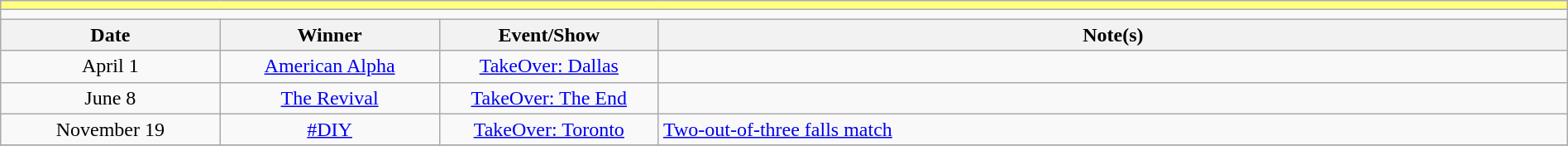<table class="wikitable" style="text-align:center; width:100%;">
<tr style="background:#FFFF80;">
<td colspan="5"></td>
</tr>
<tr>
<td colspan="5"><strong></strong></td>
</tr>
<tr>
<th width=14%>Date</th>
<th width=14%>Winner</th>
<th width=14%>Event/Show</th>
<th width=58%>Note(s)</th>
</tr>
<tr>
<td>April 1</td>
<td><a href='#'>American Alpha</a><br></td>
<td><a href='#'>TakeOver: Dallas</a></td>
<td></td>
</tr>
<tr>
<td>June 8</td>
<td><a href='#'>The Revival</a><br></td>
<td><a href='#'>TakeOver: The End</a></td>
<td></td>
</tr>
<tr>
<td>November 19</td>
<td><a href='#'>#DIY</a><br></td>
<td><a href='#'>TakeOver: Toronto</a></td>
<td align=left><a href='#'>Two-out-of-three falls match</a></td>
</tr>
<tr>
</tr>
</table>
